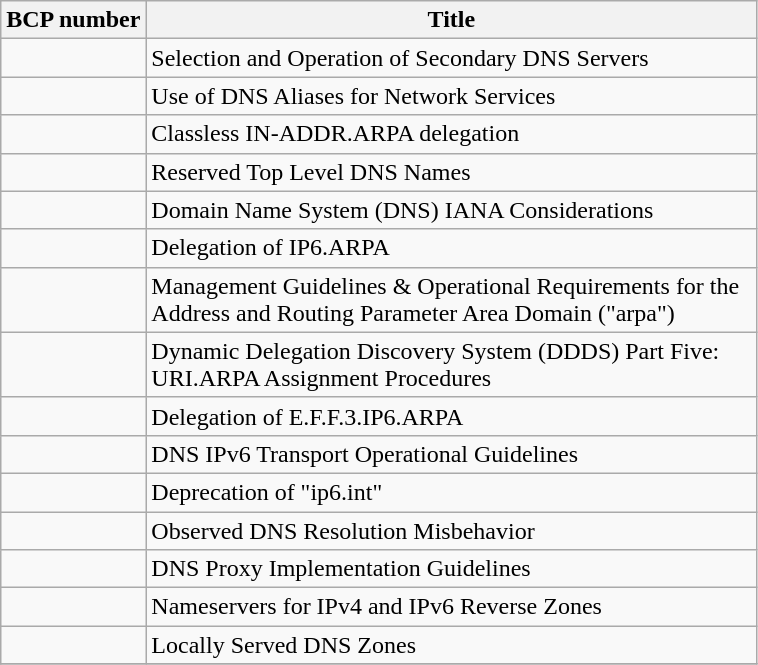<table class="wikitable sortable" border="1">
<tr>
<th>BCP number</th>
<th>Title</th>
</tr>
<tr>
<td></td>
<td style="width:400px">Selection and Operation of Secondary DNS Servers</td>
</tr>
<tr>
<td></td>
<td style="width:400px">Use of DNS Aliases for Network Services</td>
</tr>
<tr>
<td></td>
<td style="width:400px">Classless IN-ADDR.ARPA delegation</td>
</tr>
<tr>
<td></td>
<td style="width:400px">Reserved Top Level DNS Names</td>
</tr>
<tr>
<td></td>
<td style="width:400px">Domain Name System (DNS) IANA Considerations</td>
</tr>
<tr>
<td></td>
<td style="width:400px">Delegation of IP6.ARPA</td>
</tr>
<tr>
<td></td>
<td style="width:400px">Management Guidelines & Operational Requirements for the Address and Routing Parameter Area Domain ("arpa")</td>
</tr>
<tr>
<td></td>
<td style="width:400px">Dynamic Delegation Discovery System (DDDS) Part Five: URI.ARPA Assignment Procedures</td>
</tr>
<tr>
<td></td>
<td style="width:400px">Delegation of E.F.F.3.IP6.ARPA</td>
</tr>
<tr>
<td></td>
<td style="width:400px">DNS IPv6 Transport Operational Guidelines</td>
</tr>
<tr>
<td></td>
<td style="width:400px">Deprecation of "ip6.int"</td>
</tr>
<tr>
<td></td>
<td style="width:400px">Observed DNS Resolution Misbehavior</td>
</tr>
<tr>
<td></td>
<td style="width:400px">DNS Proxy Implementation Guidelines</td>
</tr>
<tr>
<td></td>
<td style="width:400px">Nameservers for IPv4 and IPv6 Reverse Zones</td>
</tr>
<tr>
<td></td>
<td style="width:400px">Locally Served DNS Zones</td>
</tr>
<tr>
</tr>
</table>
